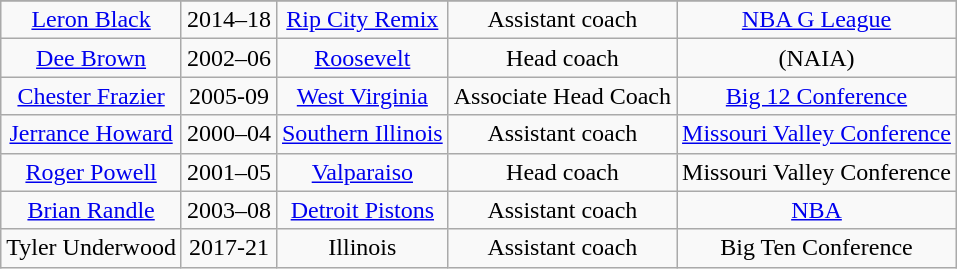<table class="wikitable sortable" style="text-align:center">
<tr>
</tr>
<tr>
<td><a href='#'>Leron Black</a></td>
<td>2014–18</td>
<td><a href='#'>Rip City Remix</a></td>
<td>Assistant coach</td>
<td><a href='#'>NBA G League</a></td>
</tr>
<tr>
<td><a href='#'>Dee Brown</a></td>
<td>2002–06</td>
<td><a href='#'>Roosevelt</a></td>
<td>Head coach</td>
<td> (NAIA)</td>
</tr>
<tr>
<td><a href='#'>Chester Frazier</a></td>
<td>2005-09</td>
<td><a href='#'>West Virginia</a></td>
<td>Associate Head Coach</td>
<td><a href='#'>Big 12 Conference</a></td>
</tr>
<tr>
<td><a href='#'>Jerrance Howard</a></td>
<td>2000–04</td>
<td><a href='#'>Southern Illinois</a></td>
<td>Assistant coach</td>
<td><a href='#'>Missouri Valley Conference</a></td>
</tr>
<tr>
<td><a href='#'>Roger Powell</a></td>
<td>2001–05</td>
<td><a href='#'>Valparaiso</a></td>
<td>Head coach</td>
<td>Missouri Valley Conference</td>
</tr>
<tr>
<td><a href='#'>Brian Randle</a></td>
<td>2003–08</td>
<td><a href='#'>Detroit Pistons</a></td>
<td>Assistant coach</td>
<td><a href='#'>NBA</a></td>
</tr>
<tr>
<td>Tyler Underwood</td>
<td>2017-21</td>
<td>Illinois</td>
<td>Assistant coach</td>
<td>Big Ten Conference</td>
</tr>
</table>
